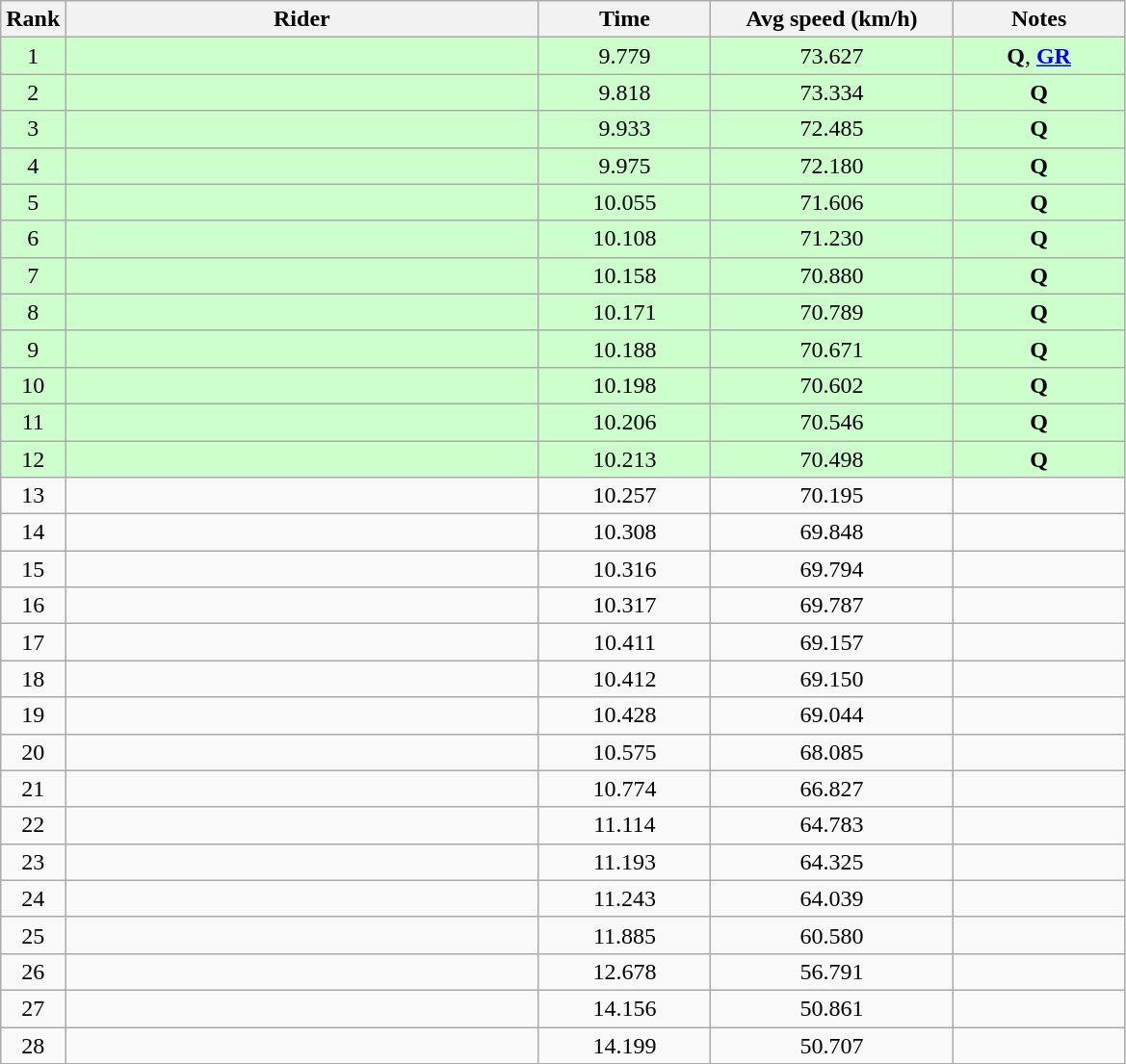<table class="wikitable sortable" style="text-align:center;">
<tr>
<th>Rank</th>
<th style="width:20em;">Rider</th>
<th style="width:7em;">Time</th>
<th style="width:10em;">Avg speed (km/h)</th>
<th style="width:7em;">Notes</th>
</tr>
<tr bgcolor=ccffcc>
<td>1</td>
<td align=left></td>
<td>9.779</td>
<td>73.627</td>
<td><strong>Q</strong>, <a href='#'><strong>GR</strong></a></td>
</tr>
<tr bgcolor=ccffcc>
<td>2</td>
<td align=left></td>
<td>9.818</td>
<td>73.334</td>
<td><strong>Q</strong></td>
</tr>
<tr bgcolor=ccffcc>
<td>3</td>
<td align=left></td>
<td>9.933</td>
<td>72.485</td>
<td><strong>Q</strong></td>
</tr>
<tr bgcolor=ccffcc>
<td>4</td>
<td align=left></td>
<td>9.975</td>
<td>72.180</td>
<td><strong>Q</strong></td>
</tr>
<tr bgcolor=ccffcc>
<td>5</td>
<td align=left></td>
<td>10.055</td>
<td>71.606</td>
<td><strong>Q</strong></td>
</tr>
<tr bgcolor=ccffcc>
<td>6</td>
<td align=left></td>
<td>10.108</td>
<td>71.230</td>
<td><strong>Q</strong></td>
</tr>
<tr bgcolor=ccffcc>
<td>7</td>
<td align=left></td>
<td>10.158</td>
<td>70.880</td>
<td><strong>Q</strong></td>
</tr>
<tr bgcolor=ccffcc>
<td>8</td>
<td align=left></td>
<td>10.171</td>
<td>70.789</td>
<td><strong>Q</strong></td>
</tr>
<tr bgcolor=ccffcc>
<td>9</td>
<td align=left></td>
<td>10.188</td>
<td>70.671</td>
<td><strong>Q</strong></td>
</tr>
<tr bgcolor=ccffcc>
<td>10</td>
<td align=left></td>
<td>10.198</td>
<td>70.602</td>
<td><strong>Q</strong></td>
</tr>
<tr bgcolor=ccffcc>
<td>11</td>
<td align=left></td>
<td>10.206</td>
<td>70.546</td>
<td><strong>Q</strong></td>
</tr>
<tr bgcolor=ccffcc>
<td>12</td>
<td align=left></td>
<td>10.213</td>
<td>70.498</td>
<td><strong>Q</strong></td>
</tr>
<tr>
<td>13</td>
<td align=left></td>
<td>10.257</td>
<td>70.195</td>
<td></td>
</tr>
<tr>
<td>14</td>
<td align=left></td>
<td>10.308</td>
<td>69.848</td>
<td></td>
</tr>
<tr>
<td>15</td>
<td align=left></td>
<td>10.316</td>
<td>69.794</td>
<td></td>
</tr>
<tr>
<td>16</td>
<td align=left></td>
<td>10.317</td>
<td>69.787</td>
<td></td>
</tr>
<tr>
<td>17</td>
<td align=left></td>
<td>10.411</td>
<td>69.157</td>
<td></td>
</tr>
<tr>
<td>18</td>
<td align=left></td>
<td>10.412</td>
<td>69.150</td>
<td></td>
</tr>
<tr>
<td>19</td>
<td align=left></td>
<td>10.428</td>
<td>69.044</td>
<td></td>
</tr>
<tr>
<td>20</td>
<td align=left></td>
<td>10.575</td>
<td>68.085</td>
<td></td>
</tr>
<tr>
<td>21</td>
<td align=left></td>
<td>10.774</td>
<td>66.827</td>
<td></td>
</tr>
<tr>
<td>22</td>
<td align=left></td>
<td>11.114</td>
<td>64.783</td>
<td></td>
</tr>
<tr>
<td>23</td>
<td align=left></td>
<td>11.193</td>
<td>64.325</td>
<td></td>
</tr>
<tr>
<td>24</td>
<td align=left></td>
<td>11.243</td>
<td>64.039</td>
<td></td>
</tr>
<tr>
<td>25</td>
<td align=left></td>
<td>11.885</td>
<td>60.580</td>
<td></td>
</tr>
<tr>
<td>26</td>
<td align=left></td>
<td>12.678</td>
<td>56.791</td>
<td></td>
</tr>
<tr>
<td>27</td>
<td align=left></td>
<td>14.156</td>
<td>50.861</td>
<td></td>
</tr>
<tr>
<td>28</td>
<td align=left></td>
<td>14.199</td>
<td>50.707</td>
<td></td>
</tr>
</table>
